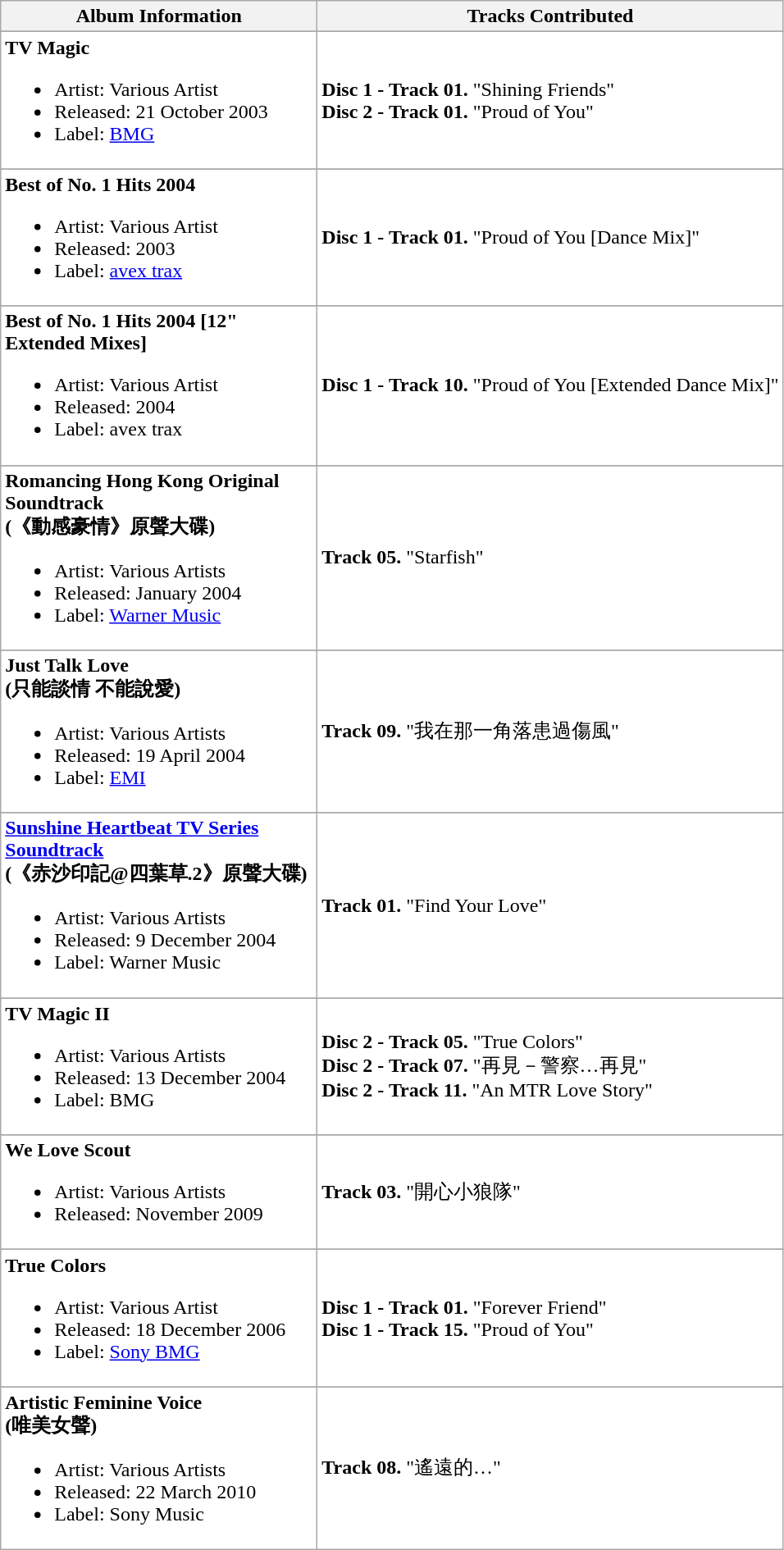<table class="wikitable">
<tr>
<th align="left" width="250px">Album Information</th>
<th align="left">Tracks Contributed</th>
</tr>
<tr>
</tr>
<tr bgcolor="#FFFFFF">
<td align="left"><strong>TV Magic</strong><br><ul><li>Artist: Various Artist</li><li>Released: 21 October 2003</li><li>Label: <a href='#'>BMG</a></li></ul></td>
<td align="left"><strong>Disc 1 - Track 01.</strong> "Shining Friends"<br><strong>Disc 2 - Track 01.</strong> "Proud of You"</td>
</tr>
<tr>
</tr>
<tr bgcolor="#FFFFFF">
<td align="left"><strong>Best of No. 1 Hits 2004</strong><br><ul><li>Artist: Various Artist</li><li>Released: 2003</li><li>Label: <a href='#'>avex trax</a></li></ul></td>
<td align="left"><strong>Disc 1 - Track 01.</strong> "Proud of You [Dance Mix]"</td>
</tr>
<tr>
</tr>
<tr bgcolor="#FFFFFF">
<td align="left"><strong>Best of No. 1 Hits 2004 [12" Extended Mixes]</strong><br><ul><li>Artist: Various Artist</li><li>Released: 2004</li><li>Label: avex trax</li></ul></td>
<td align="left"><strong>Disc 1 - Track 10.</strong> "Proud of You [Extended Dance Mix]"</td>
</tr>
<tr>
</tr>
<tr bgcolor="#FFFFFF">
<td align="left"><strong>Romancing Hong Kong Original Soundtrack</strong><br><strong>(《動感豪情》原聲大碟)</strong><ul><li>Artist: Various Artists</li><li>Released: January 2004</li><li>Label: <a href='#'>Warner Music</a></li></ul></td>
<td align="left"><strong>Track 05.</strong> "Starfish"</td>
</tr>
<tr>
</tr>
<tr bgcolor="#FFFFFF">
<td align="left"><strong>Just Talk Love</strong><br><strong>(只能談情 不能說愛)</strong><ul><li>Artist: Various Artists</li><li>Released: 19 April 2004</li><li>Label: <a href='#'>EMI</a></li></ul></td>
<td align="left"><strong>Track 09.</strong> "我在那一角落患過傷風"</td>
</tr>
<tr>
</tr>
<tr bgcolor="#FFFFFF">
<td align="left"><strong><a href='#'>Sunshine Heartbeat TV Series Soundtrack</a></strong><br><strong>(《赤沙印記@四葉草.2》原聲大碟)</strong><ul><li>Artist: Various Artists</li><li>Released: 9 December 2004</li><li>Label: Warner Music</li></ul></td>
<td align="left"><strong>Track 01.</strong> "Find Your Love"</td>
</tr>
<tr>
</tr>
<tr bgcolor="#FFFFFF">
<td align="left"><strong>TV Magic II</strong><br><ul><li>Artist: Various Artists</li><li>Released: 13 December 2004</li><li>Label: BMG</li></ul></td>
<td align="left"><strong>Disc 2 - Track 05.</strong> "True Colors"<br><strong>Disc 2 - Track 07.</strong> "再見－警察…再見"<br><strong>Disc 2 - Track 11.</strong> "An MTR Love Story"</td>
</tr>
<tr>
</tr>
<tr bgcolor="#FFFFFF">
<td align="left"><strong>We Love Scout</strong><br><ul><li>Artist: Various Artists</li><li>Released: November 2009</li></ul></td>
<td align="left"><strong>Track 03.</strong> "開心小狼隊"</td>
</tr>
<tr>
</tr>
<tr bgcolor="#FFFFFF">
<td align="left"><strong>True Colors</strong><br><ul><li>Artist: Various Artist</li><li>Released: 18 December 2006</li><li>Label: <a href='#'>Sony BMG</a></li></ul></td>
<td align="left"><strong>Disc 1 - Track 01.</strong> "Forever Friend"<br><strong>Disc 1 - Track 15.</strong> "Proud of You"</td>
</tr>
<tr>
</tr>
<tr bgcolor="#FFFFFF">
<td align="left"><strong>Artistic Feminine Voice</strong><br><strong>(唯美女聲)</strong><ul><li>Artist: Various Artists</li><li>Released: 22 March 2010</li><li>Label: Sony Music</li></ul></td>
<td align="left"><strong>Track 08.</strong> "遙遠的…"</td>
</tr>
</table>
